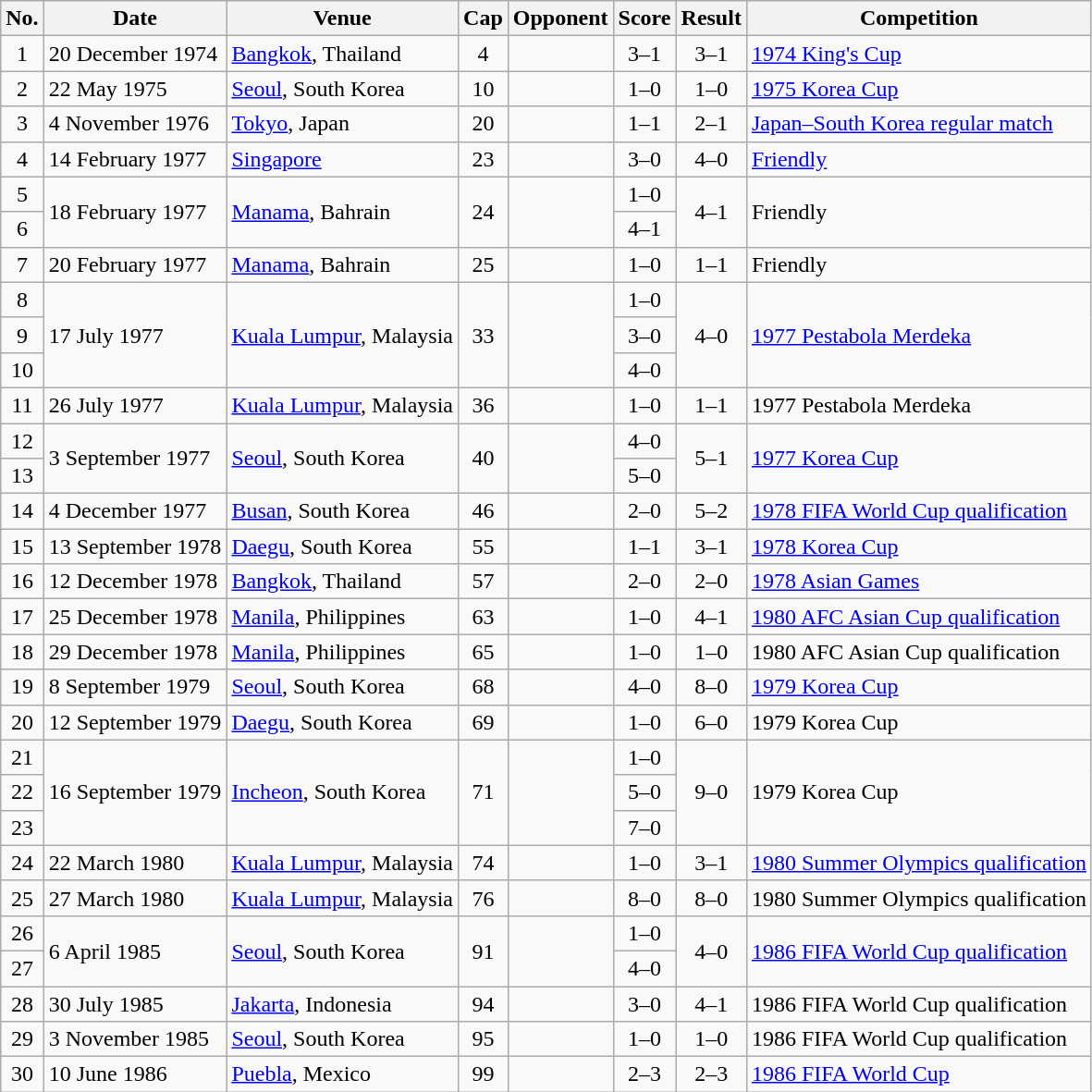<table class="wikitable sortable">
<tr>
<th>No.</th>
<th>Date</th>
<th>Venue</th>
<th>Cap</th>
<th>Opponent</th>
<th>Score</th>
<th>Result</th>
<th>Competition</th>
</tr>
<tr>
<td align="center">1</td>
<td>20 December 1974</td>
<td><a href='#'>Bangkok</a>, Thailand</td>
<td align="center">4</td>
<td></td>
<td align="center">3–1</td>
<td align="center">3–1 </td>
<td><a href='#'>1974 King's Cup</a></td>
</tr>
<tr>
<td align="center">2</td>
<td>22 May 1975</td>
<td><a href='#'>Seoul</a>, South Korea</td>
<td align="center">10</td>
<td></td>
<td align="center">1–0</td>
<td align="center">1–0</td>
<td><a href='#'>1975 Korea Cup</a></td>
</tr>
<tr>
<td align="center">3</td>
<td>4 November 1976</td>
<td><a href='#'>Tokyo</a>, Japan</td>
<td align="center">20</td>
<td></td>
<td align="center">1–1</td>
<td align="center">2–1</td>
<td><a href='#'>Japan–South Korea regular match</a></td>
</tr>
<tr>
<td align="center">4</td>
<td>14 February 1977</td>
<td><a href='#'>Singapore</a></td>
<td align="center">23</td>
<td></td>
<td align="center">3–0</td>
<td align="center">4–0</td>
<td><a href='#'>Friendly</a></td>
</tr>
<tr>
<td align="center">5</td>
<td rowspan="2">18 February 1977</td>
<td rowspan="2"><a href='#'>Manama</a>, Bahrain</td>
<td align="center" rowspan="2">24</td>
<td rowspan="2"></td>
<td align="center">1–0</td>
<td rowspan="2" align="center">4–1</td>
<td rowspan="2">Friendly</td>
</tr>
<tr>
<td align="center">6</td>
<td align="center">4–1</td>
</tr>
<tr>
<td align="center">7</td>
<td>20 February 1977</td>
<td><a href='#'>Manama</a>, Bahrain</td>
<td align="center">25</td>
<td></td>
<td align="center">1–0</td>
<td align="center">1–1</td>
<td>Friendly</td>
</tr>
<tr>
<td align="center">8</td>
<td rowspan="3">17 July 1977</td>
<td rowspan="3"><a href='#'>Kuala Lumpur</a>, Malaysia</td>
<td align="center" rowspan="3">33</td>
<td rowspan="3"></td>
<td align="center">1–0</td>
<td rowspan="3" align="center">4–0</td>
<td rowspan="3"><a href='#'>1977 Pestabola Merdeka</a></td>
</tr>
<tr>
<td align="center">9</td>
<td align="center">3–0</td>
</tr>
<tr>
<td align="center">10</td>
<td align="center">4–0</td>
</tr>
<tr>
<td align="center">11</td>
<td>26 July 1977</td>
<td><a href='#'>Kuala Lumpur</a>, Malaysia</td>
<td align="center">36</td>
<td></td>
<td align="center">1–0</td>
<td align="center">1–1</td>
<td>1977 Pestabola Merdeka</td>
</tr>
<tr>
<td align="center">12</td>
<td rowspan="2">3 September 1977</td>
<td rowspan="2"><a href='#'>Seoul</a>, South Korea</td>
<td align="center" rowspan="2">40</td>
<td rowspan="2"></td>
<td align="center">4–0</td>
<td rowspan="2" align="center">5–1</td>
<td rowspan="2"><a href='#'>1977 Korea Cup</a></td>
</tr>
<tr>
<td align="center">13</td>
<td align="center">5–0</td>
</tr>
<tr>
<td align="center">14</td>
<td>4 December 1977</td>
<td><a href='#'>Busan</a>, South Korea</td>
<td align="center">46</td>
<td></td>
<td align="center">2–0</td>
<td align="center">5–2</td>
<td><a href='#'>1978 FIFA World Cup qualification</a></td>
</tr>
<tr>
<td align="center">15</td>
<td>13 September 1978</td>
<td><a href='#'>Daegu</a>, South Korea</td>
<td align="center">55</td>
<td></td>
<td align="center">1–1</td>
<td align="center">3–1</td>
<td><a href='#'>1978 Korea Cup</a></td>
</tr>
<tr>
<td align="center">16</td>
<td>12 December 1978</td>
<td><a href='#'>Bangkok</a>, Thailand</td>
<td align="center">57</td>
<td></td>
<td align="center">2–0</td>
<td align="center">2–0</td>
<td><a href='#'>1978 Asian Games</a></td>
</tr>
<tr>
<td align="center">17</td>
<td>25 December 1978</td>
<td><a href='#'>Manila</a>, Philippines</td>
<td align="center">63</td>
<td></td>
<td align="center">1–0</td>
<td align="center">4–1</td>
<td><a href='#'>1980 AFC Asian Cup qualification</a></td>
</tr>
<tr>
<td align="center">18</td>
<td>29 December 1978</td>
<td><a href='#'>Manila</a>, Philippines</td>
<td align="center">65</td>
<td></td>
<td align="center">1–0</td>
<td align="center">1–0</td>
<td>1980 AFC Asian Cup qualification</td>
</tr>
<tr>
<td align="center">19</td>
<td>8 September 1979</td>
<td><a href='#'>Seoul</a>, South Korea</td>
<td align="center">68</td>
<td></td>
<td align="center">4–0</td>
<td align="center">8–0</td>
<td><a href='#'>1979 Korea Cup</a></td>
</tr>
<tr>
<td align="center">20</td>
<td>12 September 1979</td>
<td><a href='#'>Daegu</a>, South Korea</td>
<td align="center">69</td>
<td></td>
<td align="center">1–0</td>
<td align="center">6–0</td>
<td>1979 Korea Cup</td>
</tr>
<tr>
<td align="center">21</td>
<td rowspan="3">16 September 1979</td>
<td rowspan="3"><a href='#'>Incheon</a>, South Korea</td>
<td align="center" rowspan="3">71</td>
<td rowspan="3"></td>
<td align="center">1–0</td>
<td rowspan="3" align="center">9–0</td>
<td rowspan="3">1979 Korea Cup</td>
</tr>
<tr>
<td align="center">22</td>
<td align="center">5–0</td>
</tr>
<tr>
<td align="center">23</td>
<td align="center">7–0</td>
</tr>
<tr>
<td align="center">24</td>
<td>22 March 1980</td>
<td><a href='#'>Kuala Lumpur</a>, Malaysia</td>
<td align="center">74</td>
<td></td>
<td align="center">1–0</td>
<td align="center">3–1</td>
<td><a href='#'>1980 Summer Olympics qualification</a></td>
</tr>
<tr>
<td align="center">25</td>
<td>27 March 1980</td>
<td><a href='#'>Kuala Lumpur</a>, Malaysia</td>
<td align="center">76</td>
<td></td>
<td align="center">8–0</td>
<td align="center">8–0</td>
<td>1980 Summer Olympics qualification</td>
</tr>
<tr>
<td align="center">26</td>
<td rowspan="2">6 April 1985</td>
<td rowspan="2"><a href='#'>Seoul</a>, South Korea</td>
<td align="center" rowspan="2">91</td>
<td rowspan="2"></td>
<td align="center">1–0</td>
<td rowspan="2" align="center">4–0</td>
<td rowspan="2"><a href='#'>1986 FIFA World Cup qualification</a></td>
</tr>
<tr>
<td align="center">27</td>
<td align="center">4–0</td>
</tr>
<tr>
<td align="center">28</td>
<td>30 July 1985</td>
<td><a href='#'>Jakarta</a>, Indonesia</td>
<td align="center">94</td>
<td></td>
<td align="center">3–0</td>
<td align="center">4–1</td>
<td>1986 FIFA World Cup qualification</td>
</tr>
<tr>
<td align="center">29</td>
<td>3 November 1985</td>
<td><a href='#'>Seoul</a>, South Korea</td>
<td align="center">95</td>
<td></td>
<td align="center">1–0</td>
<td align="center">1–0</td>
<td>1986 FIFA World Cup qualification</td>
</tr>
<tr>
<td align="center">30</td>
<td>10 June 1986</td>
<td><a href='#'>Puebla</a>, Mexico</td>
<td align="center">99</td>
<td></td>
<td align="center">2–3</td>
<td align="center">2–3</td>
<td><a href='#'>1986 FIFA World Cup</a></td>
</tr>
</table>
